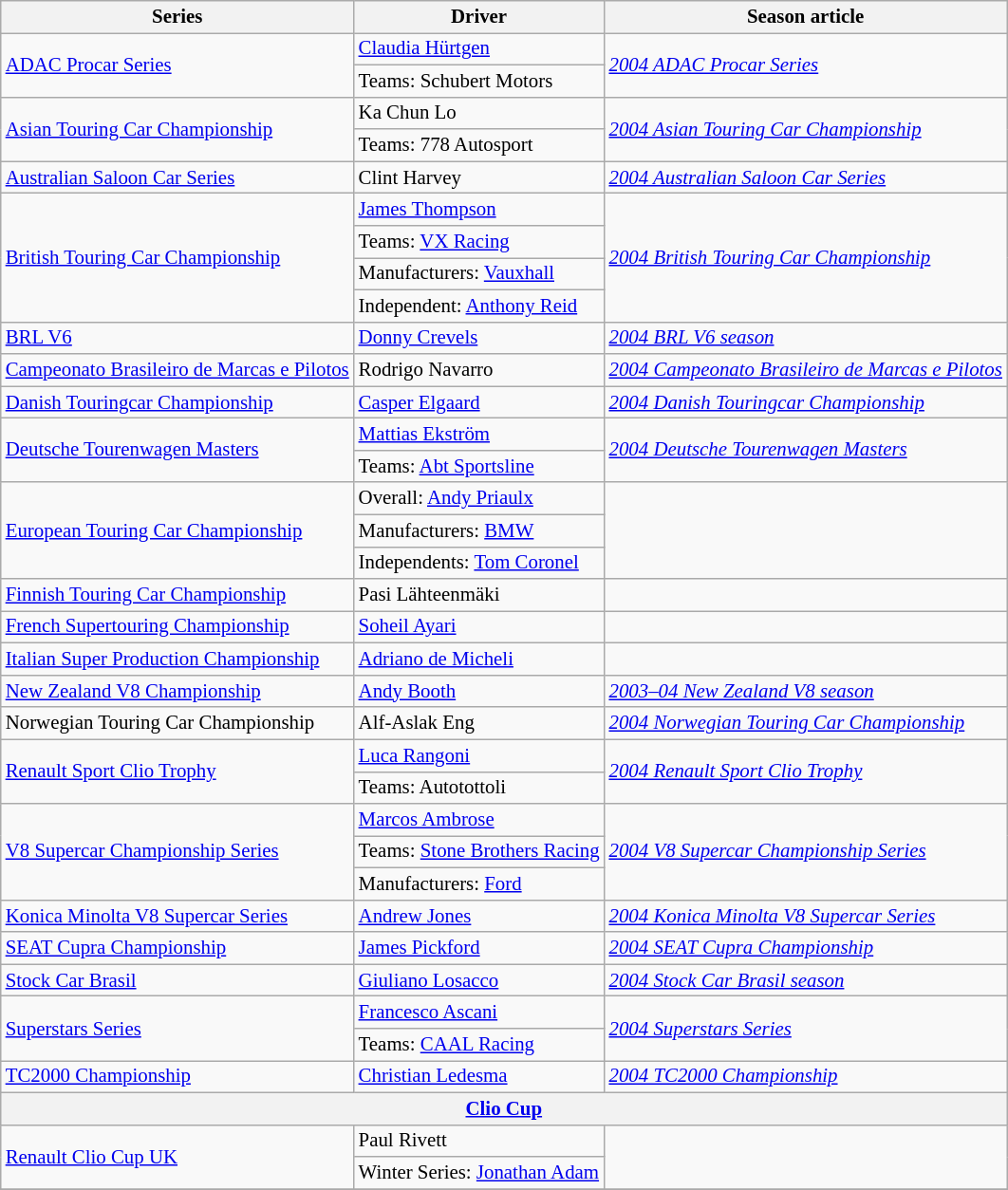<table class="wikitable" style="font-size: 87%;">
<tr>
<th>Series</th>
<th>Driver</th>
<th>Season article</th>
</tr>
<tr>
<td rowspan=2><a href='#'>ADAC Procar Series</a></td>
<td> <a href='#'>Claudia Hürtgen</a></td>
<td rowspan=2><em><a href='#'>2004 ADAC Procar Series</a></em></td>
</tr>
<tr>
<td>Teams:  Schubert Motors</td>
</tr>
<tr>
<td rowspan=2><a href='#'>Asian Touring Car Championship</a></td>
<td> Ka Chun Lo</td>
<td rowspan=2><em><a href='#'>2004 Asian Touring Car Championship</a></em></td>
</tr>
<tr>
<td>Teams:  778 Autosport</td>
</tr>
<tr>
<td><a href='#'>Australian Saloon Car Series</a></td>
<td> Clint Harvey</td>
<td><em><a href='#'>2004 Australian Saloon Car Series</a></em></td>
</tr>
<tr>
<td rowspan=4><a href='#'>British Touring Car Championship</a></td>
<td> <a href='#'>James Thompson</a></td>
<td rowspan=4><em><a href='#'>2004 British Touring Car Championship</a></em></td>
</tr>
<tr>
<td>Teams:  <a href='#'>VX Racing</a></td>
</tr>
<tr>
<td>Manufacturers:  <a href='#'>Vauxhall</a></td>
</tr>
<tr>
<td>Independent:  <a href='#'>Anthony Reid</a></td>
</tr>
<tr>
<td><a href='#'>BRL V6</a></td>
<td> <a href='#'>Donny Crevels</a></td>
<td><em><a href='#'>2004 BRL V6 season</a></em></td>
</tr>
<tr>
<td><a href='#'>Campeonato Brasileiro de Marcas e Pilotos</a></td>
<td> Rodrigo Navarro</td>
<td><em><a href='#'>2004 Campeonato Brasileiro de Marcas e Pilotos</a></em></td>
</tr>
<tr>
<td><a href='#'>Danish Touringcar Championship</a></td>
<td> <a href='#'>Casper Elgaard</a></td>
<td><em><a href='#'>2004 Danish Touringcar Championship</a></em></td>
</tr>
<tr>
<td rowspan=2><a href='#'>Deutsche Tourenwagen Masters</a></td>
<td> <a href='#'>Mattias Ekström</a></td>
<td rowspan=2><em><a href='#'>2004 Deutsche Tourenwagen Masters</a></em></td>
</tr>
<tr>
<td>Teams:  <a href='#'>Abt Sportsline</a></td>
</tr>
<tr>
<td rowspan=3><a href='#'>European Touring Car Championship</a></td>
<td>Overall:  <a href='#'>Andy Priaulx</a></td>
<td rowspan=3></td>
</tr>
<tr>
<td>Manufacturers:  <a href='#'>BMW</a></td>
</tr>
<tr>
<td>Independents:  <a href='#'>Tom Coronel</a></td>
</tr>
<tr>
<td><a href='#'>Finnish Touring Car Championship</a></td>
<td> Pasi Lähteenmäki</td>
<td></td>
</tr>
<tr>
<td><a href='#'>French Supertouring Championship</a></td>
<td> <a href='#'>Soheil Ayari</a></td>
<td></td>
</tr>
<tr>
<td><a href='#'>Italian Super Production Championship</a></td>
<td> <a href='#'>Adriano de Micheli</a></td>
<td></td>
</tr>
<tr>
<td><a href='#'>New Zealand V8 Championship</a></td>
<td> <a href='#'>Andy Booth</a></td>
<td><em><a href='#'>2003–04 New Zealand V8 season</a></em></td>
</tr>
<tr>
<td>Norwegian Touring Car Championship</td>
<td> Alf-Aslak Eng</td>
<td><em><a href='#'>2004 Norwegian Touring Car Championship</a></em></td>
</tr>
<tr>
<td rowspan=2><a href='#'>Renault Sport Clio Trophy</a></td>
<td> <a href='#'>Luca Rangoni</a></td>
<td rowspan=2><em><a href='#'>2004 Renault Sport Clio Trophy</a></em></td>
</tr>
<tr>
<td>Teams:  Autotottoli</td>
</tr>
<tr>
<td rowspan=3><a href='#'>V8 Supercar Championship Series</a></td>
<td> <a href='#'>Marcos Ambrose</a></td>
<td rowspan=3><em><a href='#'>2004 V8 Supercar Championship Series</a></em></td>
</tr>
<tr>
<td>Teams:  <a href='#'>Stone Brothers Racing</a></td>
</tr>
<tr>
<td>Manufacturers:  <a href='#'>Ford</a></td>
</tr>
<tr>
<td><a href='#'>Konica Minolta V8 Supercar Series</a></td>
<td> <a href='#'>Andrew Jones</a></td>
<td><em><a href='#'>2004 Konica Minolta V8 Supercar Series</a></em></td>
</tr>
<tr>
<td><a href='#'>SEAT Cupra Championship</a></td>
<td> <a href='#'>James Pickford</a></td>
<td><em><a href='#'>2004 SEAT Cupra Championship</a></em></td>
</tr>
<tr>
<td><a href='#'>Stock Car Brasil</a></td>
<td> <a href='#'>Giuliano Losacco</a></td>
<td><em><a href='#'>2004 Stock Car Brasil season</a></em></td>
</tr>
<tr>
<td rowspan=2><a href='#'>Superstars Series</a></td>
<td> <a href='#'>Francesco Ascani</a></td>
<td rowspan=2><em><a href='#'>2004 Superstars Series</a></em></td>
</tr>
<tr>
<td>Teams:  <a href='#'>CAAL Racing</a></td>
</tr>
<tr>
<td><a href='#'>TC2000 Championship</a></td>
<td> <a href='#'>Christian Ledesma</a></td>
<td><em><a href='#'>2004 TC2000 Championship</a></em></td>
</tr>
<tr>
<th colspan=3><a href='#'>Clio Cup</a></th>
</tr>
<tr>
<td rowspan=2><a href='#'>Renault Clio Cup UK</a></td>
<td> Paul Rivett</td>
<td rowspan=2></td>
</tr>
<tr>
<td>Winter Series:  <a href='#'>Jonathan Adam</a></td>
</tr>
<tr>
</tr>
</table>
